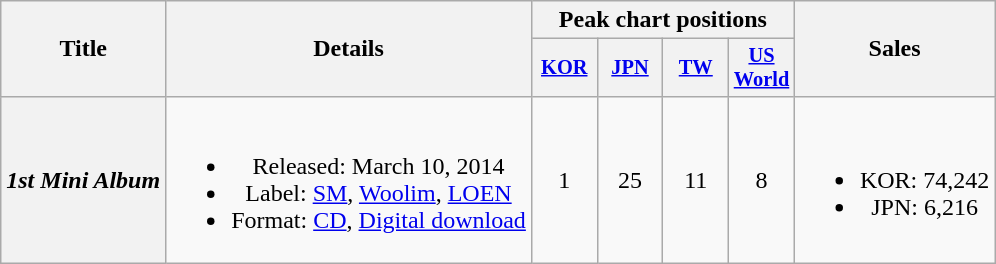<table class="wikitable plainrowheaders" style="text-align:center;">
<tr>
<th scope="col" rowspan="2">Title</th>
<th scope="col" rowspan="2">Details</th>
<th scope="col" colspan="4">Peak chart positions</th>
<th scope="col" rowspan="2">Sales</th>
</tr>
<tr>
<th scope="col" style="width:2.75em;font-size:85%;"><a href='#'>KOR</a><br></th>
<th scope="col" style="width:2.75em;font-size:85%;"><a href='#'>JPN</a><br></th>
<th scope="col" style="width:2.75em;font-size:85%;"><a href='#'>TW</a><br></th>
<th scope="col" style="width:2.75em;font-size:85%;"><a href='#'>US<br>World</a><br></th>
</tr>
<tr>
<th scope="row"><em>1st Mini Album</em></th>
<td><br><ul><li>Released: March 10, 2014</li><li>Label: <a href='#'>SM</a>, <a href='#'>Woolim</a>, <a href='#'>LOEN</a></li><li>Format: <a href='#'>CD</a>, <a href='#'>Digital download</a></li></ul></td>
<td>1</td>
<td>25</td>
<td>11</td>
<td>8</td>
<td><br><ul><li>KOR: 74,242</li><li>JPN: 6,216</li></ul></td>
</tr>
</table>
